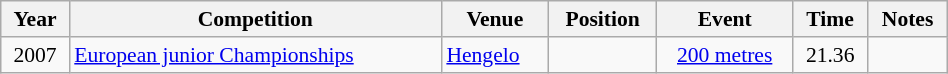<table class="wikitable" width=50% style="font-size:90%; text-align:center;">
<tr>
<th>Year</th>
<th>Competition</th>
<th>Venue</th>
<th>Position</th>
<th>Event</th>
<th>Time</th>
<th>Notes</th>
</tr>
<tr>
<td rowspan=2>2007</td>
<td rowspan=1 align=left><a href='#'>European junior Championships</a></td>
<td rowspan=1 align=left> <a href='#'>Hengelo</a></td>
<td></td>
<td><a href='#'>200 metres</a></td>
<td>21.36</td>
<td></td>
</tr>
</table>
